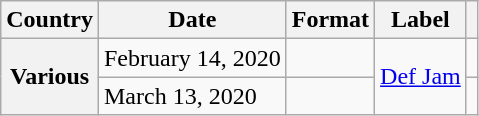<table class="wikitable plainrowheaders" border="1">
<tr>
<th scope="col">Country</th>
<th scope="col">Date</th>
<th scope="col">Format</th>
<th scope="col">Label</th>
<th scope="col"></th>
</tr>
<tr>
<th scope="row" rowspan="2">Various</th>
<td>February 14, 2020</td>
<td></td>
<td rowspan="2"><a href='#'>Def Jam</a></td>
<td align="center"></td>
</tr>
<tr>
<td>March 13, 2020</td>
<td></td>
<td></td>
</tr>
</table>
